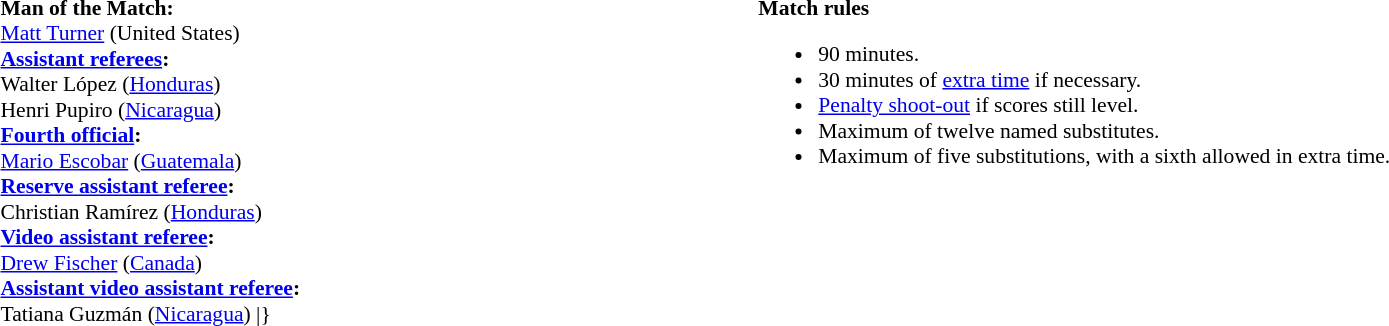<table width=100% style="font-size:90%">
<tr>
<td><br><strong>Man of the Match:</strong>
<br><a href='#'>Matt Turner</a> (United States)<br><strong><a href='#'>Assistant referees</a>:</strong>
<br>Walter López (<a href='#'>Honduras</a>)
<br>Henri Pupiro (<a href='#'>Nicaragua</a>)
<br><strong><a href='#'>Fourth official</a>:</strong>
<br><a href='#'>Mario Escobar</a> (<a href='#'>Guatemala</a>)
<br><strong><a href='#'>Reserve assistant referee</a>:</strong>
<br>Christian Ramírez (<a href='#'>Honduras</a>)
<br><strong><a href='#'>Video assistant referee</a>:</strong>
<br><a href='#'>Drew Fischer</a> (<a href='#'>Canada</a>)
<br><strong><a href='#'>Assistant video assistant referee</a>:</strong>
<br>Tatiana Guzmán (<a href='#'>Nicaragua</a>)
<includeonly>|}</includeonly></td>
<td style="width:60%;vertical-align:top"><br><strong>Match rules</strong><ul><li>90 minutes.</li><li>30 minutes of <a href='#'>extra time</a> if necessary.</li><li><a href='#'>Penalty shoot-out</a> if scores still level.</li><li>Maximum of twelve named substitutes.</li><li>Maximum of five substitutions, with a sixth allowed in extra time.</li></ul></td>
</tr>
</table>
